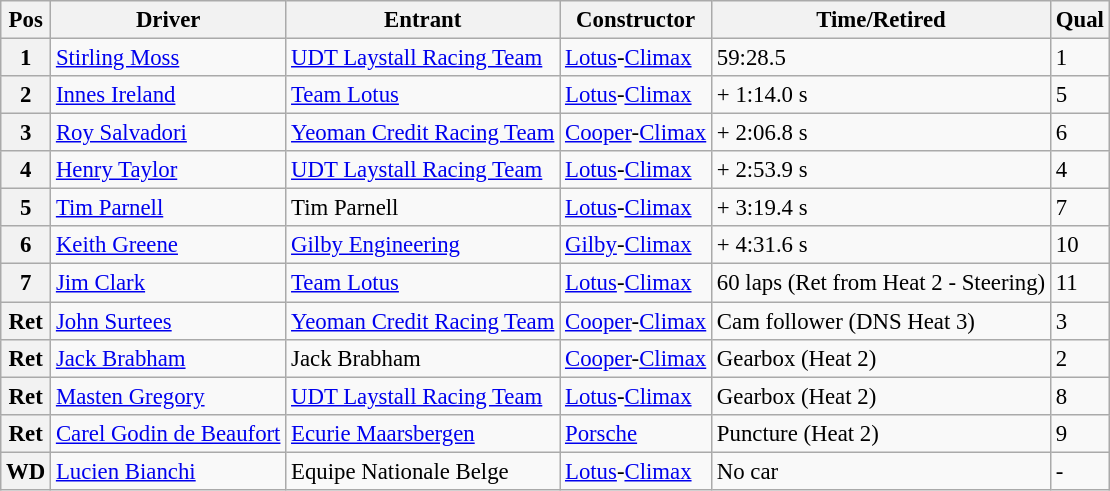<table class="wikitable" style="font-size: 95%;">
<tr>
<th>Pos</th>
<th>Driver</th>
<th>Entrant</th>
<th>Constructor</th>
<th>Time/Retired</th>
<th>Qual</th>
</tr>
<tr>
<th>1</th>
<td> <a href='#'>Stirling Moss</a></td>
<td><a href='#'>UDT Laystall Racing Team</a></td>
<td><a href='#'>Lotus</a>-<a href='#'>Climax</a></td>
<td>59:28.5</td>
<td>1</td>
</tr>
<tr>
<th>2</th>
<td> <a href='#'>Innes Ireland</a></td>
<td><a href='#'>Team Lotus</a></td>
<td><a href='#'>Lotus</a>-<a href='#'>Climax</a></td>
<td>+ 1:14.0 s</td>
<td>5</td>
</tr>
<tr>
<th>3</th>
<td> <a href='#'>Roy Salvadori</a></td>
<td><a href='#'>Yeoman Credit Racing Team</a></td>
<td><a href='#'>Cooper</a>-<a href='#'>Climax</a></td>
<td>+ 2:06.8 s</td>
<td>6</td>
</tr>
<tr>
<th>4</th>
<td> <a href='#'>Henry Taylor</a></td>
<td><a href='#'>UDT Laystall Racing Team</a></td>
<td><a href='#'>Lotus</a>-<a href='#'>Climax</a></td>
<td>+ 2:53.9 s</td>
<td>4</td>
</tr>
<tr>
<th>5</th>
<td> <a href='#'>Tim Parnell</a></td>
<td>Tim Parnell</td>
<td><a href='#'>Lotus</a>-<a href='#'>Climax</a></td>
<td>+ 3:19.4 s</td>
<td>7</td>
</tr>
<tr>
<th>6</th>
<td> <a href='#'>Keith Greene</a></td>
<td><a href='#'>Gilby Engineering</a></td>
<td><a href='#'>Gilby</a>-<a href='#'>Climax</a></td>
<td>+ 4:31.6 s</td>
<td>10</td>
</tr>
<tr>
<th>7</th>
<td> <a href='#'>Jim Clark</a></td>
<td><a href='#'>Team Lotus</a></td>
<td><a href='#'>Lotus</a>-<a href='#'>Climax</a></td>
<td>60 laps (Ret from Heat 2 - Steering)</td>
<td>11</td>
</tr>
<tr>
<th>Ret</th>
<td> <a href='#'>John Surtees</a></td>
<td><a href='#'>Yeoman Credit Racing Team</a></td>
<td><a href='#'>Cooper</a>-<a href='#'>Climax</a></td>
<td>Cam follower (DNS Heat 3)</td>
<td>3</td>
</tr>
<tr>
<th>Ret</th>
<td> <a href='#'>Jack Brabham</a></td>
<td>Jack Brabham</td>
<td><a href='#'>Cooper</a>-<a href='#'>Climax</a></td>
<td>Gearbox (Heat 2)</td>
<td>2</td>
</tr>
<tr>
<th>Ret</th>
<td> <a href='#'>Masten Gregory</a></td>
<td><a href='#'>UDT Laystall Racing Team</a></td>
<td><a href='#'>Lotus</a>-<a href='#'>Climax</a></td>
<td>Gearbox (Heat 2)</td>
<td>8</td>
</tr>
<tr>
<th>Ret</th>
<td> <a href='#'>Carel Godin de Beaufort</a></td>
<td><a href='#'>Ecurie Maarsbergen</a></td>
<td><a href='#'>Porsche</a></td>
<td>Puncture (Heat 2)</td>
<td>9</td>
</tr>
<tr>
<th>WD</th>
<td> <a href='#'>Lucien Bianchi</a></td>
<td>Equipe Nationale Belge</td>
<td><a href='#'>Lotus</a>-<a href='#'>Climax</a></td>
<td>No car</td>
<td>-</td>
</tr>
</table>
